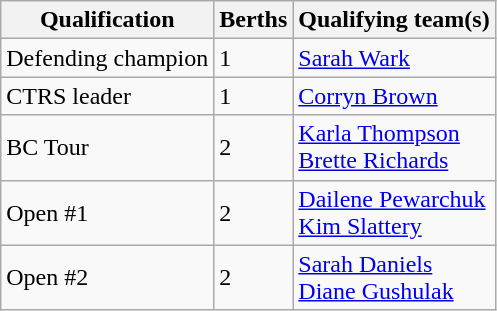<table class="wikitable" border="1">
<tr>
<th>Qualification</th>
<th>Berths</th>
<th>Qualifying team(s)</th>
</tr>
<tr>
<td>Defending champion</td>
<td>1</td>
<td><a href='#'>Sarah Wark</a></td>
</tr>
<tr>
<td>CTRS leader</td>
<td>1</td>
<td><a href='#'>Corryn Brown</a></td>
</tr>
<tr>
<td>BC Tour</td>
<td>2</td>
<td><a href='#'>Karla Thompson</a> <br> <a href='#'>Brette Richards</a></td>
</tr>
<tr>
<td>Open #1</td>
<td>2</td>
<td><a href='#'>Dailene Pewarchuk</a> <br> <a href='#'>Kim Slattery</a></td>
</tr>
<tr>
<td>Open #2</td>
<td>2</td>
<td><a href='#'>Sarah Daniels</a> <br> <a href='#'>Diane Gushulak</a></td>
</tr>
</table>
